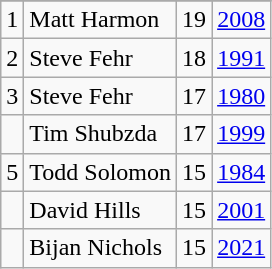<table class="wikitable">
<tr>
</tr>
<tr>
<td>1</td>
<td>Matt Harmon</td>
<td>19</td>
<td><a href='#'>2008</a></td>
</tr>
<tr>
<td>2</td>
<td>Steve Fehr</td>
<td>18</td>
<td><a href='#'>1991</a></td>
</tr>
<tr>
<td>3</td>
<td>Steve Fehr</td>
<td>17</td>
<td><a href='#'>1980</a></td>
</tr>
<tr>
<td></td>
<td>Tim Shubzda</td>
<td>17</td>
<td><a href='#'>1999</a></td>
</tr>
<tr>
<td>5</td>
<td>Todd Solomon</td>
<td>15</td>
<td><a href='#'>1984</a></td>
</tr>
<tr>
<td></td>
<td>David Hills</td>
<td>15</td>
<td><a href='#'>2001</a></td>
</tr>
<tr>
<td></td>
<td>Bijan Nichols</td>
<td>15</td>
<td><a href='#'>2021</a></td>
</tr>
</table>
